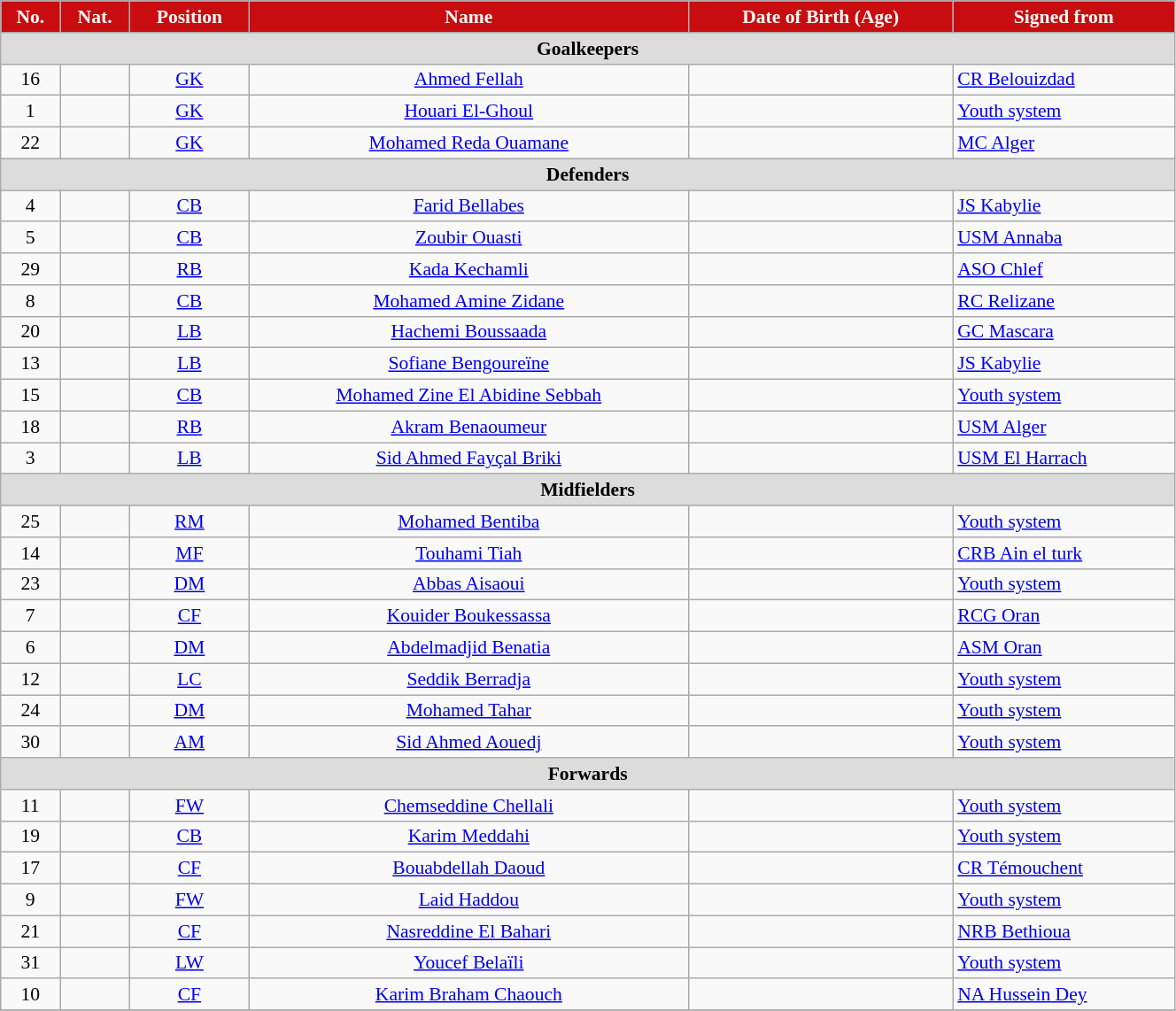<table class="wikitable" style="text-align:center; font-size:90%; width:70%">
<tr>
<th style="background:#c90c0f; color:white; text-align:center;">No.</th>
<th style="background:#c90c0f; color:white; text-align:center;">Nat.</th>
<th style="background:#c90c0f; color:white; text-align:center;">Position</th>
<th style="background:#c90c0f; color:white; text-align:center;">Name</th>
<th style="background:#c90c0f; color:white; text-align:center;">Date of Birth (Age)</th>
<th style="background:#c90c0f; color:white; text-align:center;">Signed from</th>
</tr>
<tr>
<th colspan=10 style="background:#DCDCDC; text-align:center;">Goalkeepers</th>
</tr>
<tr>
<td>16</td>
<td></td>
<td><a href='#'>GK</a></td>
<td><a href='#'>Ahmed Fellah</a></td>
<td></td>
<td style="text-align:left"> <a href='#'>CR Belouizdad</a></td>
</tr>
<tr>
<td>1</td>
<td></td>
<td><a href='#'>GK</a></td>
<td><a href='#'>Houari El-Ghoul</a></td>
<td></td>
<td style="text-align:left"> <a href='#'>Youth system</a></td>
</tr>
<tr>
<td>22</td>
<td></td>
<td><a href='#'>GK</a></td>
<td><a href='#'>Mohamed Reda Ouamane</a></td>
<td></td>
<td style="text-align:left"> <a href='#'>MC Alger</a></td>
</tr>
<tr>
<th colspan=10 style="background:#DCDCDC; text-align:center;">Defenders</th>
</tr>
<tr>
<td>4</td>
<td></td>
<td><a href='#'>CB</a></td>
<td><a href='#'>Farid Bellabes</a></td>
<td></td>
<td style="text-align:left"> <a href='#'>JS Kabylie</a></td>
</tr>
<tr>
<td>5</td>
<td></td>
<td><a href='#'>CB</a></td>
<td><a href='#'>Zoubir Ouasti</a></td>
<td></td>
<td style="text-align:left"> <a href='#'>USM Annaba</a></td>
</tr>
<tr>
<td>29</td>
<td></td>
<td><a href='#'>RB</a></td>
<td><a href='#'>Kada Kechamli</a></td>
<td></td>
<td style="text-align:left"> <a href='#'>ASO Chlef</a></td>
</tr>
<tr>
<td>8</td>
<td></td>
<td><a href='#'>CB</a></td>
<td><a href='#'>Mohamed Amine Zidane</a></td>
<td></td>
<td style="text-align:left"> <a href='#'>RC Relizane</a></td>
</tr>
<tr>
<td>20</td>
<td></td>
<td><a href='#'>LB</a></td>
<td><a href='#'>Hachemi Boussaada</a></td>
<td></td>
<td style="text-align:left"> <a href='#'>GC Mascara</a></td>
</tr>
<tr>
<td>13</td>
<td></td>
<td><a href='#'>LB</a></td>
<td><a href='#'>Sofiane Bengoureïne</a></td>
<td></td>
<td style="text-align:left"> <a href='#'>JS Kabylie</a></td>
</tr>
<tr>
<td>15</td>
<td></td>
<td><a href='#'>CB</a></td>
<td><a href='#'>Mohamed Zine El Abidine Sebbah</a></td>
<td></td>
<td style="text-align:left"> <a href='#'>Youth system</a></td>
</tr>
<tr>
<td>18</td>
<td></td>
<td><a href='#'>RB</a></td>
<td><a href='#'>Akram Benaoumeur</a></td>
<td></td>
<td style="text-align:left"> <a href='#'>USM Alger</a></td>
</tr>
<tr>
<td>3</td>
<td></td>
<td><a href='#'>LB</a></td>
<td><a href='#'>Sid Ahmed Fayçal Briki</a></td>
<td></td>
<td style="text-align:left"> <a href='#'>USM El Harrach</a></td>
</tr>
<tr>
<th colspan=10 style="background:#DCDCDC; text-align:center;">Midfielders</th>
</tr>
<tr>
<td>25</td>
<td></td>
<td><a href='#'>RM</a></td>
<td><a href='#'>Mohamed Bentiba</a></td>
<td></td>
<td style="text-align:left"> <a href='#'>Youth system</a></td>
</tr>
<tr>
<td>14</td>
<td></td>
<td><a href='#'>MF</a></td>
<td><a href='#'>Touhami Tiah</a></td>
<td></td>
<td style="text-align:left"> <a href='#'>CRB Ain el turk</a></td>
</tr>
<tr>
<td>23</td>
<td></td>
<td><a href='#'>DM</a></td>
<td><a href='#'>Abbas Aisaoui</a></td>
<td></td>
<td style="text-align:left"> <a href='#'>Youth system</a></td>
</tr>
<tr>
<td>7</td>
<td></td>
<td><a href='#'>CF</a></td>
<td><a href='#'>Kouider Boukessassa</a></td>
<td></td>
<td style="text-align:left"> <a href='#'>RCG Oran</a></td>
</tr>
<tr>
<td>6</td>
<td></td>
<td><a href='#'>DM</a></td>
<td><a href='#'>Abdelmadjid Benatia</a></td>
<td></td>
<td style="text-align:left"> <a href='#'>ASM Oran</a></td>
</tr>
<tr>
<td>12</td>
<td></td>
<td><a href='#'>LC</a></td>
<td><a href='#'>Seddik Berradja</a></td>
<td></td>
<td style="text-align:left"> <a href='#'>Youth system</a></td>
</tr>
<tr>
<td>24</td>
<td></td>
<td><a href='#'>DM</a></td>
<td><a href='#'>Mohamed Tahar</a></td>
<td></td>
<td style="text-align:left"> <a href='#'>Youth system</a></td>
</tr>
<tr>
<td>30</td>
<td></td>
<td><a href='#'>AM</a></td>
<td><a href='#'>Sid Ahmed Aouedj</a></td>
<td></td>
<td style="text-align:left"> <a href='#'>Youth system</a></td>
</tr>
<tr>
<th colspan=10 style="background:#DCDCDC; text-align:center;">Forwards</th>
</tr>
<tr>
<td>11</td>
<td></td>
<td><a href='#'>FW</a></td>
<td><a href='#'>Chemseddine Chellali</a></td>
<td></td>
<td style="text-align:left"> <a href='#'>Youth system</a></td>
</tr>
<tr>
<td>19</td>
<td></td>
<td><a href='#'>CB</a></td>
<td><a href='#'>Karim Meddahi</a></td>
<td></td>
<td style="text-align:left"> <a href='#'>Youth system</a></td>
</tr>
<tr>
<td>17</td>
<td></td>
<td><a href='#'>CF</a></td>
<td><a href='#'>Bouabdellah Daoud</a></td>
<td></td>
<td style="text-align:left"> <a href='#'>CR Témouchent</a></td>
</tr>
<tr>
<td>9</td>
<td></td>
<td><a href='#'>FW</a></td>
<td><a href='#'>Laid Haddou</a></td>
<td></td>
<td style="text-align:left"> <a href='#'>Youth system</a></td>
</tr>
<tr>
<td>21</td>
<td></td>
<td><a href='#'>CF</a></td>
<td><a href='#'>Nasreddine El Bahari</a></td>
<td></td>
<td style="text-align:left"> <a href='#'>NRB Bethioua</a></td>
</tr>
<tr>
<td>31</td>
<td></td>
<td><a href='#'>LW</a></td>
<td><a href='#'>Youcef Belaïli</a></td>
<td></td>
<td style="text-align:left"> <a href='#'>Youth system</a></td>
</tr>
<tr>
<td>10</td>
<td></td>
<td><a href='#'>CF</a></td>
<td><a href='#'>Karim Braham Chaouch</a></td>
<td></td>
<td style="text-align:left"> <a href='#'>NA Hussein Dey</a></td>
</tr>
<tr>
</tr>
</table>
